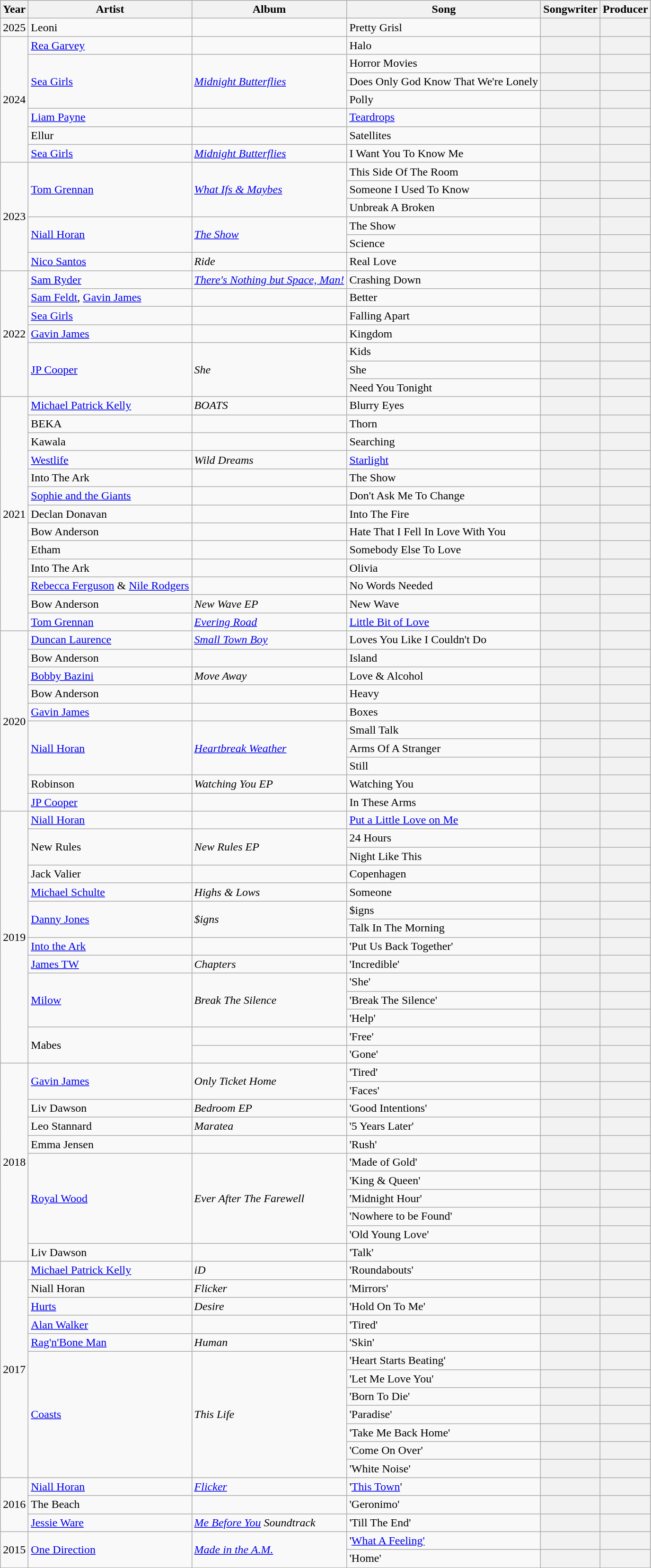<table class="wikitable">
<tr>
<th>Year</th>
<th>Artist</th>
<th>Album</th>
<th>Song</th>
<th>Songwriter</th>
<th>Producer</th>
</tr>
<tr>
<td>2025</td>
<td>Leoni</td>
<td></td>
<td>Pretty Grisl</td>
<th></th>
<th></th>
</tr>
<tr>
<td rowspan="7">2024</td>
<td><a href='#'>Rea Garvey</a></td>
<td></td>
<td>Halo</td>
<th></th>
<th></th>
</tr>
<tr>
<td rowspan="3"><a href='#'>Sea Girls</a></td>
<td rowspan="3"><em><a href='#'>Midnight Butterflies</a></em></td>
<td>Horror Movies</td>
<th></th>
<th></th>
</tr>
<tr>
<td>Does Only God Know That We're Lonely</td>
<th></th>
<th></th>
</tr>
<tr>
<td>Polly</td>
<th></th>
<th></th>
</tr>
<tr>
<td><a href='#'>Liam Payne</a></td>
<td></td>
<td><a href='#'>Teardrops</a></td>
<th></th>
<th></th>
</tr>
<tr>
<td>Ellur</td>
<td></td>
<td>Satellites</td>
<th></th>
<th></th>
</tr>
<tr>
<td><a href='#'>Sea Girls</a></td>
<td><em><a href='#'>Midnight Butterflies</a></em></td>
<td>I Want You To Know Me</td>
<th></th>
<th></th>
</tr>
<tr>
<td rowspan="6">2023</td>
<td rowspan="3"><a href='#'>Tom Grennan</a></td>
<td rowspan="3"><em><a href='#'>What Ifs & Maybes</a></em></td>
<td>This Side Of The Room</td>
<th></th>
<th></th>
</tr>
<tr>
<td>Someone I Used To Know</td>
<th></th>
<th></th>
</tr>
<tr>
<td>Unbreak A Broken</td>
<th></th>
<th></th>
</tr>
<tr>
<td rowspan="2"><a href='#'>Niall Horan</a></td>
<td rowspan="2"><a href='#'><em>The Show</em></a></td>
<td>The Show</td>
<th></th>
<th></th>
</tr>
<tr>
<td>Science</td>
<th></th>
<th></th>
</tr>
<tr>
<td><a href='#'>Nico Santos</a></td>
<td><em>Ride</em></td>
<td>Real Love</td>
<th></th>
<th></th>
</tr>
<tr>
<td rowspan="7">2022</td>
<td><a href='#'>Sam Ryder</a></td>
<td><em><a href='#'>There's Nothing but Space, Man!</a></em></td>
<td>Crashing Down</td>
<th></th>
<th></th>
</tr>
<tr>
<td><a href='#'>Sam Feldt</a>, <a href='#'>Gavin James</a></td>
<td></td>
<td>Better</td>
<th></th>
<th></th>
</tr>
<tr>
<td><a href='#'>Sea Girls</a></td>
<td></td>
<td>Falling Apart</td>
<th></th>
<th></th>
</tr>
<tr>
<td><a href='#'>Gavin James</a></td>
<td></td>
<td>Kingdom</td>
<th></th>
<th></th>
</tr>
<tr>
<td rowspan="3"><a href='#'>JP Cooper</a></td>
<td rowspan="3"><em>She</em></td>
<td>Kids</td>
<th></th>
<th></th>
</tr>
<tr>
<td>She</td>
<th></th>
<th></th>
</tr>
<tr>
<td>Need You Tonight</td>
<th></th>
<th></th>
</tr>
<tr>
<td rowspan="13">2021</td>
<td><a href='#'>Michael Patrick Kelly</a></td>
<td><em>BOATS</em></td>
<td>Blurry Eyes</td>
<th></th>
<th></th>
</tr>
<tr>
<td>BEKA</td>
<td></td>
<td>Thorn</td>
<th></th>
<th></th>
</tr>
<tr>
<td>Kawala</td>
<td></td>
<td>Searching</td>
<th></th>
<th></th>
</tr>
<tr>
<td><a href='#'>Westlife</a></td>
<td><em>Wild Dreams</em></td>
<td><a href='#'>Starlight</a></td>
<th></th>
<th></th>
</tr>
<tr>
<td>Into The Ark</td>
<td></td>
<td>The Show</td>
<th></th>
<th></th>
</tr>
<tr>
<td><a href='#'>Sophie and the Giants</a></td>
<td></td>
<td>Don't Ask Me To Change</td>
<th></th>
<th></th>
</tr>
<tr>
<td>Declan Donavan</td>
<td></td>
<td>Into The Fire</td>
<th></th>
<th></th>
</tr>
<tr>
<td>Bow Anderson</td>
<td></td>
<td>Hate That I Fell In Love With You</td>
<th></th>
<th></th>
</tr>
<tr>
<td>Etham</td>
<td></td>
<td>Somebody Else To Love</td>
<th></th>
<th></th>
</tr>
<tr>
<td>Into The Ark</td>
<td></td>
<td>Olivia</td>
<th></th>
<th></th>
</tr>
<tr>
<td><a href='#'>Rebecca Ferguson</a> & <a href='#'>Nile Rodgers</a></td>
<td></td>
<td>No Words Needed</td>
<th></th>
<th></th>
</tr>
<tr>
<td>Bow Anderson</td>
<td><em>New Wave EP</em></td>
<td>New Wave</td>
<th></th>
<th></th>
</tr>
<tr>
<td><a href='#'>Tom Grennan</a></td>
<td><em><a href='#'>Evering Road</a></em></td>
<td><a href='#'>Little Bit of Love</a></td>
<th></th>
<th></th>
</tr>
<tr>
<td rowspan="10">2020</td>
<td><a href='#'>Duncan Laurence</a></td>
<td><a href='#'><em>Small Town Boy</em></a></td>
<td>Loves You Like I Couldn't Do</td>
<th></th>
<th></th>
</tr>
<tr>
<td>Bow Anderson</td>
<td></td>
<td>Island</td>
<th></th>
<th></th>
</tr>
<tr>
<td><a href='#'>Bobby Bazini</a></td>
<td><em>Move Away</em></td>
<td>Love & Alcohol</td>
<th></th>
<th></th>
</tr>
<tr>
<td>Bow Anderson</td>
<td></td>
<td>Heavy</td>
<th></th>
<th></th>
</tr>
<tr>
<td><a href='#'>Gavin James</a></td>
<td></td>
<td>Boxes</td>
<th></th>
<th></th>
</tr>
<tr>
<td rowspan="3"><a href='#'>Niall Horan</a></td>
<td rowspan="3"><em><a href='#'>Heartbreak Weather</a></em></td>
<td>Small Talk</td>
<th></th>
<th></th>
</tr>
<tr>
<td>Arms Of A Stranger</td>
<th></th>
<th></th>
</tr>
<tr>
<td>Still</td>
<th></th>
<th></th>
</tr>
<tr>
<td>Robinson</td>
<td><em>Watching You EP</em></td>
<td>Watching You</td>
<th></th>
<th></th>
</tr>
<tr>
<td><a href='#'>JP Cooper</a></td>
<td></td>
<td>In These Arms</td>
<th></th>
<th></th>
</tr>
<tr>
<td rowspan="14">2019</td>
<td><a href='#'>Niall Horan</a></td>
<td></td>
<td><a href='#'>Put a Little Love on Me</a></td>
<th></th>
<th></th>
</tr>
<tr>
<td rowspan="2">New Rules</td>
<td rowspan="2"><em>New Rules EP</em></td>
<td>24 Hours</td>
<th></th>
<th></th>
</tr>
<tr>
<td>Night Like This</td>
<th></th>
<th></th>
</tr>
<tr>
<td>Jack Valier</td>
<td></td>
<td>Copenhagen</td>
<th></th>
<th></th>
</tr>
<tr>
<td><a href='#'>Michael Schulte</a></td>
<td><em>Highs & Lows</em></td>
<td>Someone</td>
<th></th>
<th></th>
</tr>
<tr>
<td rowspan="2"><a href='#'>Danny Jones</a></td>
<td rowspan="2"><em>$igns</em></td>
<td>$igns</td>
<th></th>
<th></th>
</tr>
<tr>
<td>Talk In The Morning</td>
<th></th>
<th></th>
</tr>
<tr>
<td><a href='#'>Into the Ark</a></td>
<td></td>
<td>'Put Us Back Together'</td>
<th></th>
<th></th>
</tr>
<tr>
<td><a href='#'>James TW</a></td>
<td><em>Chapters</em></td>
<td>'Incredible'</td>
<th></th>
<th></th>
</tr>
<tr>
<td rowspan="3"><a href='#'>Milow</a></td>
<td rowspan="3"><em>Break The Silence</em></td>
<td>'She'</td>
<th></th>
<th></th>
</tr>
<tr>
<td>'Break The Silence'</td>
<th></th>
<th></th>
</tr>
<tr>
<td>'Help'</td>
<th></th>
<th></th>
</tr>
<tr>
<td rowspan="2">Mabes</td>
<td></td>
<td>'Free'</td>
<th></th>
<th></th>
</tr>
<tr>
<td></td>
<td>'Gone'</td>
<th></th>
<th></th>
</tr>
<tr>
<td rowspan="11">2018</td>
<td rowspan="2"><a href='#'>Gavin James</a></td>
<td rowspan="2"><em>Only Ticket Home</em></td>
<td>'Tired'</td>
<th></th>
<th></th>
</tr>
<tr>
<td>'Faces'</td>
<th></th>
<th></th>
</tr>
<tr>
<td>Liv Dawson</td>
<td><em>Bedroom EP</em></td>
<td>'Good Intentions'</td>
<th></th>
<th></th>
</tr>
<tr>
<td>Leo Stannard</td>
<td><em>Maratea</em></td>
<td>'5 Years Later'</td>
<th></th>
<th></th>
</tr>
<tr>
<td>Emma Jensen</td>
<td></td>
<td>'Rush'</td>
<th></th>
<th></th>
</tr>
<tr>
<td rowspan="5"><a href='#'>Royal Wood</a></td>
<td rowspan="5"><em>Ever After The Farewell</em></td>
<td>'Made of Gold'</td>
<th></th>
<th></th>
</tr>
<tr>
<td>'King & Queen'</td>
<th></th>
<th></th>
</tr>
<tr>
<td>'Midnight Hour'</td>
<th></th>
<th></th>
</tr>
<tr>
<td>'Nowhere to be Found'</td>
<th></th>
<th></th>
</tr>
<tr>
<td>'Old Young Love'</td>
<th></th>
<th></th>
</tr>
<tr>
<td>Liv Dawson</td>
<td></td>
<td>'Talk'</td>
<th></th>
<th></th>
</tr>
<tr>
<td rowspan="12">2017</td>
<td><a href='#'>Michael Patrick Kelly</a></td>
<td><em>iD</em></td>
<td>'Roundabouts'</td>
<th></th>
<th></th>
</tr>
<tr>
<td>Niall Horan</td>
<td><em>Flicker</em></td>
<td>'Mirrors'</td>
<th></th>
<th></th>
</tr>
<tr>
<td><a href='#'>Hurts</a></td>
<td><em>Desire</em></td>
<td>'Hold On To Me'</td>
<th></th>
<th></th>
</tr>
<tr>
<td><a href='#'>Alan Walker</a></td>
<td></td>
<td>'Tired'</td>
<th></th>
<th></th>
</tr>
<tr>
<td><a href='#'>Rag'n'Bone Man</a></td>
<td><em>Human</em></td>
<td>'Skin'</td>
<th></th>
<th></th>
</tr>
<tr>
<td rowspan="7"><a href='#'>Coasts</a></td>
<td rowspan="7"><em>This Life</em></td>
<td>'Heart Starts Beating'</td>
<th></th>
<th></th>
</tr>
<tr>
<td>'Let Me Love You'</td>
<th></th>
<th></th>
</tr>
<tr>
<td>'Born To Die'</td>
<th></th>
<th></th>
</tr>
<tr>
<td>'Paradise'</td>
<th></th>
<th></th>
</tr>
<tr>
<td>'Take Me Back Home'</td>
<th></th>
<th></th>
</tr>
<tr>
<td>'Come On Over'</td>
<th></th>
<th></th>
</tr>
<tr>
<td>'White Noise'</td>
<th></th>
<th></th>
</tr>
<tr>
<td rowspan="3">2016</td>
<td><a href='#'>Niall Horan</a></td>
<td><a href='#'><em>Flicker</em></a></td>
<td>'<a href='#'>This Town</a>'</td>
<th></th>
<th></th>
</tr>
<tr>
<td>The Beach</td>
<td></td>
<td>'Geronimo'</td>
<th></th>
<th></th>
</tr>
<tr>
<td><a href='#'>Jessie Ware</a></td>
<td><em><a href='#'>Me Before You</a> Soundtrack</em></td>
<td>'Till The End'</td>
<th></th>
<th></th>
</tr>
<tr>
<td rowspan="2">2015</td>
<td rowspan="2"><a href='#'>One Direction</a></td>
<td rowspan="2"><em><a href='#'>Made in the A.M.</a></em></td>
<td>'<a href='#'>What A Feeling'</a></td>
<th></th>
<th></th>
</tr>
<tr>
<td>'Home'</td>
<th></th>
<th></th>
</tr>
</table>
